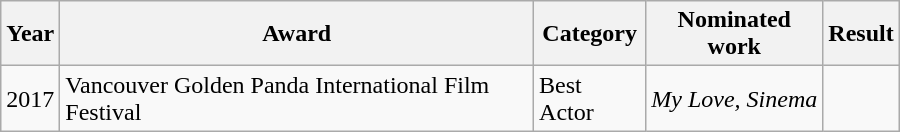<table class="wikitable" style="width:600px">
<tr>
<th width=10>Year</th>
<th>Award</th>
<th>Category</th>
<th>Nominated work</th>
<th>Result</th>
</tr>
<tr>
<td>2017</td>
<td Vancouver Golden Panda International Film Festival 2017>Vancouver Golden Panda International Film Festival</td>
<td>Best Actor</td>
<td><em>My Love, Sinema</em></td>
<td></td>
</tr>
</table>
